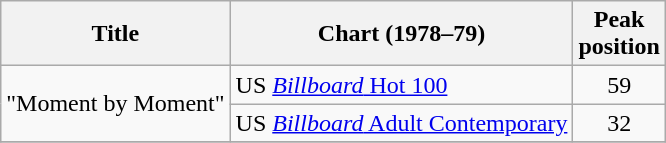<table class="wikitable">
<tr>
<th>Title</th>
<th>Chart (1978–79)</th>
<th>Peak<br>position</th>
</tr>
<tr>
<td rowspan=2>"Moment by Moment"</td>
<td>US <a href='#'><em>Billboard</em> Hot 100</a></td>
<td align="center">59</td>
</tr>
<tr>
<td>US <a href='#'><em>Billboard</em> Adult Contemporary</a></td>
<td align="center">32</td>
</tr>
<tr>
</tr>
</table>
